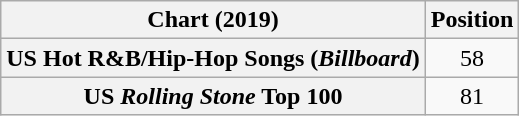<table class="wikitable sortable plainrowheaders" style="text-align:center">
<tr>
<th scope="col">Chart (2019)</th>
<th scope="col">Position</th>
</tr>
<tr>
<th scope="row">US Hot R&B/Hip-Hop Songs (<em>Billboard</em>)</th>
<td>58</td>
</tr>
<tr>
<th scope="row">US <em>Rolling Stone</em> Top 100</th>
<td>81</td>
</tr>
</table>
